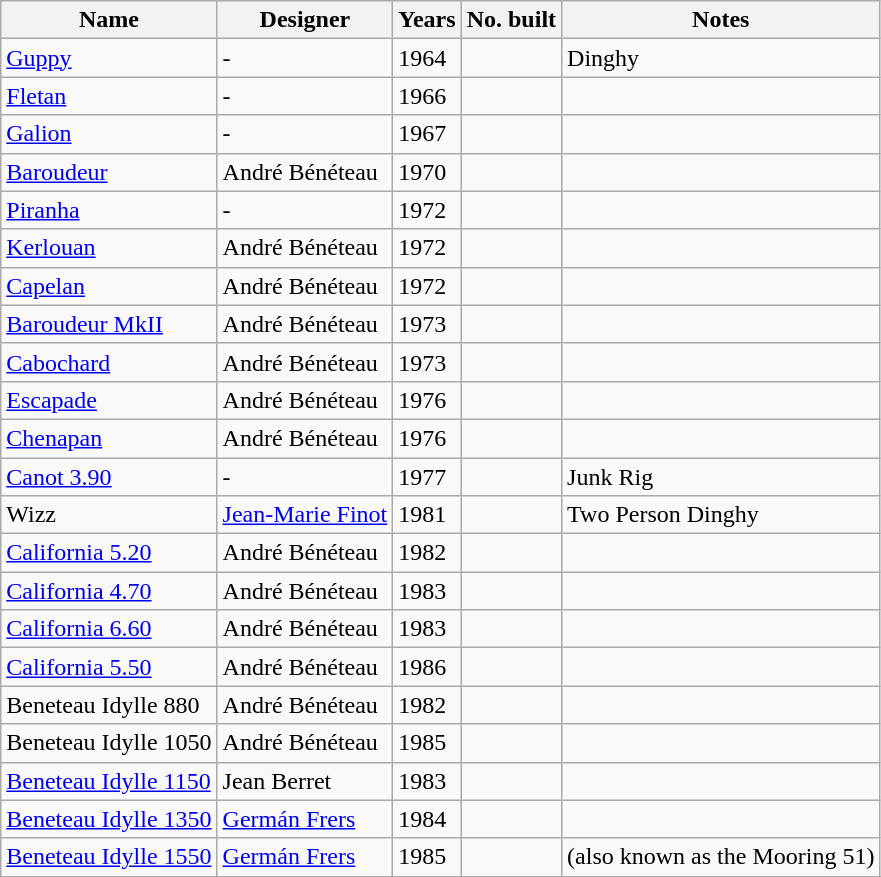<table class="wikitable sortable">
<tr>
<th>Name</th>
<th>Designer</th>
<th>Years</th>
<th>No. built</th>
<th>Notes</th>
</tr>
<tr>
<td><a href='#'>Guppy</a></td>
<td>-</td>
<td>1964</td>
<td></td>
<td>Dinghy</td>
</tr>
<tr>
<td><a href='#'>Fletan</a></td>
<td>-</td>
<td>1966</td>
<td></td>
<td></td>
</tr>
<tr>
<td><a href='#'>Galion</a></td>
<td>-</td>
<td>1967</td>
<td></td>
<td></td>
</tr>
<tr>
<td><a href='#'>Baroudeur</a></td>
<td>André Bénéteau</td>
<td>1970</td>
<td></td>
<td></td>
</tr>
<tr>
<td><a href='#'>Piranha</a></td>
<td>-</td>
<td>1972</td>
<td></td>
<td></td>
</tr>
<tr>
<td><a href='#'>Kerlouan</a></td>
<td>André Bénéteau</td>
<td>1972</td>
<td></td>
<td></td>
</tr>
<tr>
<td><a href='#'>Capelan</a></td>
<td>André Bénéteau</td>
<td>1972</td>
<td></td>
<td></td>
</tr>
<tr>
<td><a href='#'>Baroudeur MkII</a></td>
<td>André Bénéteau</td>
<td>1973</td>
<td></td>
<td></td>
</tr>
<tr>
<td><a href='#'>Cabochard</a></td>
<td>André Bénéteau</td>
<td>1973</td>
<td></td>
<td></td>
</tr>
<tr>
<td><a href='#'>Escapade</a></td>
<td>André Bénéteau</td>
<td>1976</td>
<td></td>
<td></td>
</tr>
<tr>
<td><a href='#'>Chenapan</a></td>
<td>André Bénéteau</td>
<td>1976</td>
<td></td>
<td></td>
</tr>
<tr>
<td><a href='#'>Canot 3.90</a></td>
<td>-</td>
<td>1977</td>
<td></td>
<td>Junk Rig</td>
</tr>
<tr>
<td>Wizz</td>
<td><a href='#'>Jean-Marie Finot</a></td>
<td>1981</td>
<td></td>
<td>Two Person Dinghy</td>
</tr>
<tr>
<td><a href='#'>California 5.20</a></td>
<td>André Bénéteau</td>
<td>1982</td>
<td></td>
<td></td>
</tr>
<tr>
<td><a href='#'>California 4.70</a></td>
<td>André Bénéteau</td>
<td>1983</td>
<td></td>
<td></td>
</tr>
<tr>
<td><a href='#'>California 6.60</a></td>
<td>André Bénéteau</td>
<td>1983</td>
<td></td>
<td></td>
</tr>
<tr>
<td><a href='#'>California 5.50</a></td>
<td>André Bénéteau</td>
<td>1986</td>
<td></td>
<td></td>
</tr>
<tr>
<td>Beneteau Idylle 880</td>
<td>André Bénéteau</td>
<td>1982</td>
<td></td>
<td></td>
</tr>
<tr>
<td>Beneteau Idylle 1050</td>
<td>André Bénéteau</td>
<td>1985</td>
<td></td>
<td></td>
</tr>
<tr>
<td><a href='#'>Beneteau Idylle 1150</a></td>
<td>Jean Berret</td>
<td>1983</td>
<td></td>
<td></td>
</tr>
<tr>
<td><a href='#'>Beneteau Idylle 1350</a></td>
<td><a href='#'>Germán Frers</a></td>
<td>1984</td>
<td></td>
<td></td>
</tr>
<tr>
<td><a href='#'>Beneteau Idylle 1550</a></td>
<td><a href='#'>Germán Frers</a></td>
<td>1985</td>
<td></td>
<td>(also known as the Mooring 51)</td>
</tr>
<tr>
</tr>
</table>
